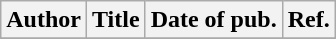<table class="wikitable">
<tr>
<th>Author</th>
<th>Title</th>
<th>Date of pub.</th>
<th>Ref.</th>
</tr>
<tr>
</tr>
</table>
